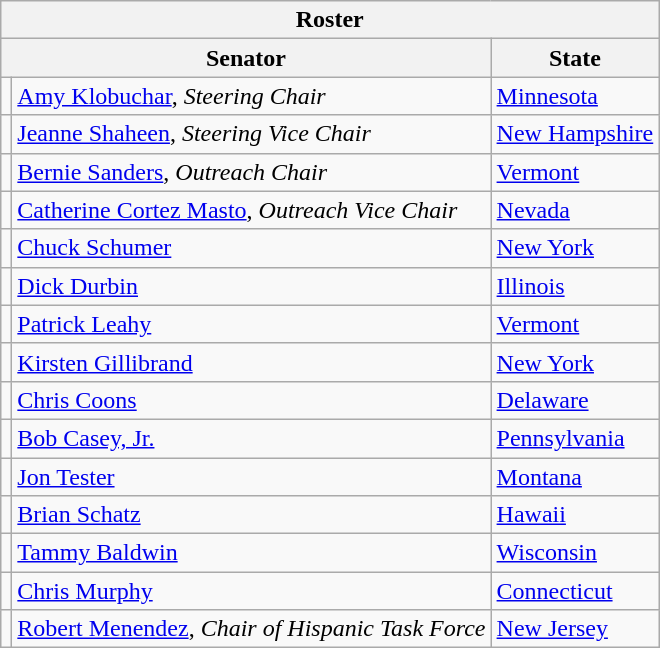<table class="wikitable">
<tr>
<th colspan="3">Roster</th>
</tr>
<tr>
<th colspan="2">Senator</th>
<th>State</th>
</tr>
<tr>
<td></td>
<td><a href='#'>Amy Klobuchar</a>, <em>Steering Chair</em></td>
<td><a href='#'>Minnesota</a></td>
</tr>
<tr>
<td></td>
<td><a href='#'>Jeanne Shaheen</a>, <em>Steering Vice Chair</em></td>
<td><a href='#'>New Hampshire</a></td>
</tr>
<tr>
<td></td>
<td><a href='#'>Bernie Sanders</a>, <em>Outreach Chair</em></td>
<td><a href='#'>Vermont</a></td>
</tr>
<tr>
<td></td>
<td><a href='#'>Catherine Cortez Masto</a>, <em>Outreach Vice Chair</em></td>
<td><a href='#'>Nevada</a></td>
</tr>
<tr>
<td></td>
<td><a href='#'>Chuck Schumer</a></td>
<td><a href='#'>New York</a></td>
</tr>
<tr>
<td></td>
<td><a href='#'>Dick Durbin</a></td>
<td><a href='#'>Illinois</a></td>
</tr>
<tr>
<td></td>
<td><a href='#'>Patrick Leahy</a></td>
<td><a href='#'>Vermont</a></td>
</tr>
<tr>
<td></td>
<td><a href='#'>Kirsten Gillibrand</a></td>
<td><a href='#'>New York</a></td>
</tr>
<tr>
<td></td>
<td><a href='#'>Chris Coons</a></td>
<td><a href='#'>Delaware</a></td>
</tr>
<tr>
<td></td>
<td><a href='#'>Bob Casey, Jr.</a></td>
<td><a href='#'>Pennsylvania</a></td>
</tr>
<tr>
<td></td>
<td><a href='#'>Jon Tester</a></td>
<td><a href='#'>Montana</a></td>
</tr>
<tr>
<td></td>
<td><a href='#'>Brian Schatz</a></td>
<td><a href='#'>Hawaii</a></td>
</tr>
<tr>
<td></td>
<td><a href='#'>Tammy Baldwin</a></td>
<td><a href='#'>Wisconsin</a></td>
</tr>
<tr>
<td></td>
<td><a href='#'>Chris Murphy</a></td>
<td><a href='#'>Connecticut</a></td>
</tr>
<tr>
<td></td>
<td><a href='#'>Robert Menendez</a>, <em>Chair of Hispanic Task Force</em></td>
<td><a href='#'>New Jersey</a></td>
</tr>
</table>
